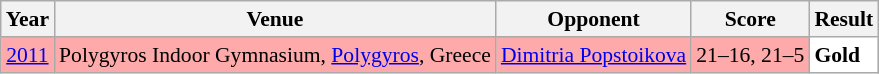<table class="sortable wikitable" style="font-size: 90%;">
<tr>
<th>Year</th>
<th>Venue</th>
<th>Opponent</th>
<th>Score</th>
<th>Result</th>
</tr>
<tr style="background:#FFAAAA">
<td align="center"><a href='#'>2011</a></td>
<td align="left">Polygyros Indoor Gymnasium, <a href='#'>Polygyros</a>, Greece</td>
<td align="left"> <a href='#'>Dimitria Popstoikova</a></td>
<td align="left">21–16, 21–5</td>
<td style="text-align:left; background:white"> <strong>Gold</strong></td>
</tr>
</table>
